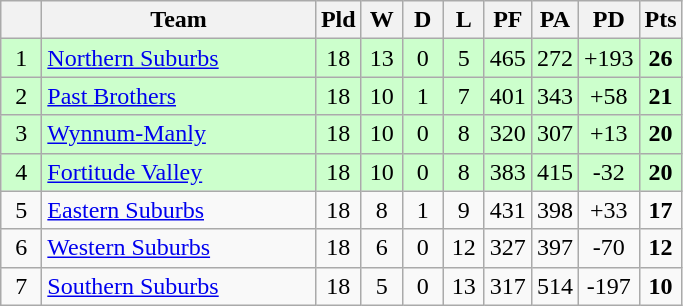<table class="wikitable" style="text-align:center;">
<tr>
<th width="20"></th>
<th width="175">Team</th>
<th width="20">Pld</th>
<th width="20">W</th>
<th width="20">D</th>
<th width="20">L</th>
<th width="20">PF</th>
<th width="20">PA</th>
<th width="20">PD</th>
<th width="20">Pts</th>
</tr>
<tr style="background: #ccffcc;">
<td>1</td>
<td style="text-align:left;"> <a href='#'>Northern Suburbs</a></td>
<td>18</td>
<td>13</td>
<td>0</td>
<td>5</td>
<td>465</td>
<td>272</td>
<td>+193</td>
<td><strong>26</strong></td>
</tr>
<tr style="background: #ccffcc;">
<td>2</td>
<td style="text-align:left;"> <a href='#'>Past Brothers</a></td>
<td>18</td>
<td>10</td>
<td>1</td>
<td>7</td>
<td>401</td>
<td>343</td>
<td>+58</td>
<td><strong>21</strong></td>
</tr>
<tr style="background: #ccffcc;">
<td>3</td>
<td style="text-align:left;"> <a href='#'>Wynnum-Manly</a></td>
<td>18</td>
<td>10</td>
<td>0</td>
<td>8</td>
<td>320</td>
<td>307</td>
<td>+13</td>
<td><strong>20</strong></td>
</tr>
<tr style="background: #ccffcc;">
<td>4</td>
<td style="text-align:left;"> <a href='#'>Fortitude Valley</a></td>
<td>18</td>
<td>10</td>
<td>0</td>
<td>8</td>
<td>383</td>
<td>415</td>
<td>-32</td>
<td><strong>20</strong></td>
</tr>
<tr>
<td>5</td>
<td style="text-align:left;"> <a href='#'>Eastern Suburbs</a></td>
<td>18</td>
<td>8</td>
<td>1</td>
<td>9</td>
<td>431</td>
<td>398</td>
<td>+33</td>
<td><strong>17</strong></td>
</tr>
<tr>
<td>6</td>
<td style="text-align:left;"> <a href='#'>Western Suburbs</a></td>
<td>18</td>
<td>6</td>
<td>0</td>
<td>12</td>
<td>327</td>
<td>397</td>
<td>-70</td>
<td><strong>12</strong></td>
</tr>
<tr>
<td>7</td>
<td style="text-align:left;"> <a href='#'>Southern Suburbs</a></td>
<td>18</td>
<td>5</td>
<td>0</td>
<td>13</td>
<td>317</td>
<td>514</td>
<td>-197</td>
<td><strong>10</strong></td>
</tr>
</table>
